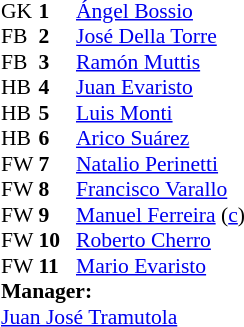<table style="font-size:90%; margin:0.2em auto;" cellspacing="0" cellpadding="0">
<tr>
<th width="25"></th>
<th width="25"></th>
</tr>
<tr>
<td>GK</td>
<td><strong>1</strong></td>
<td><a href='#'>Ángel Bossio</a></td>
</tr>
<tr>
<td>FB</td>
<td><strong>2</strong></td>
<td><a href='#'>José Della Torre</a></td>
</tr>
<tr>
<td>FB</td>
<td><strong>3</strong></td>
<td><a href='#'>Ramón Muttis</a></td>
</tr>
<tr>
<td>HB</td>
<td><strong>4</strong></td>
<td><a href='#'>Juan Evaristo</a></td>
</tr>
<tr>
<td>HB</td>
<td><strong>5</strong></td>
<td><a href='#'>Luis Monti</a></td>
</tr>
<tr>
<td>HB</td>
<td><strong>6</strong></td>
<td><a href='#'>Arico Suárez</a></td>
</tr>
<tr>
<td>FW</td>
<td><strong>7</strong></td>
<td><a href='#'>Natalio Perinetti</a></td>
</tr>
<tr>
<td>FW</td>
<td><strong>8</strong></td>
<td><a href='#'>Francisco Varallo</a></td>
</tr>
<tr>
<td>FW</td>
<td><strong>9</strong></td>
<td><a href='#'>Manuel Ferreira</a> (<a href='#'>c</a>)</td>
</tr>
<tr>
<td>FW</td>
<td><strong>10</strong></td>
<td><a href='#'>Roberto Cherro</a></td>
</tr>
<tr>
<td>FW</td>
<td><strong>11</strong></td>
<td><a href='#'>Mario Evaristo</a></td>
</tr>
<tr>
<td colspan=3><strong>Manager:</strong></td>
</tr>
<tr>
<td colspan=4><a href='#'>Juan José Tramutola</a></td>
</tr>
</table>
